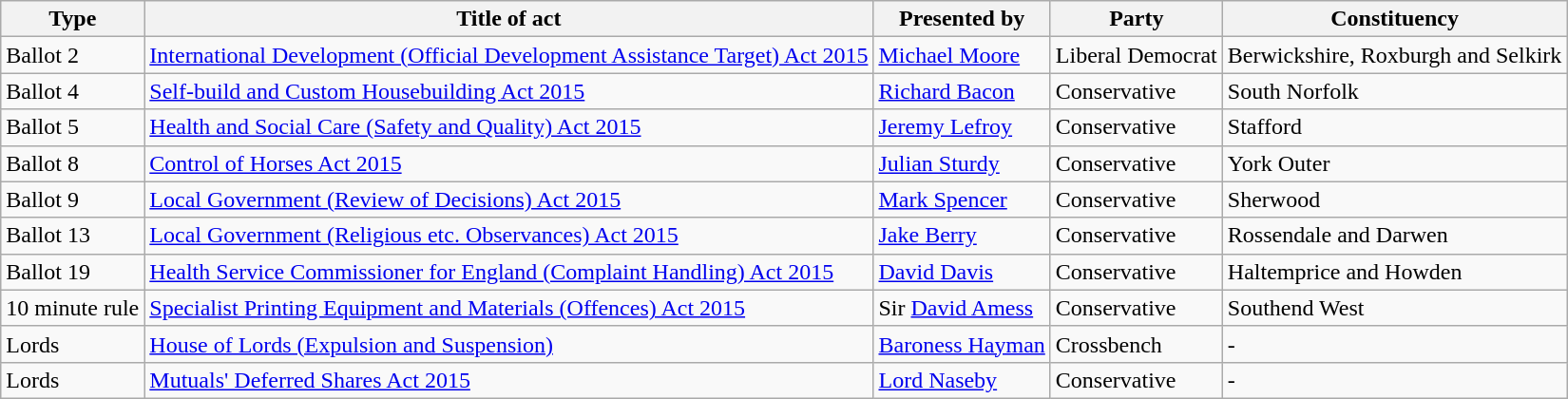<table class="wikitable">
<tr>
<th>Type</th>
<th>Title of act</th>
<th>Presented by</th>
<th>Party</th>
<th>Constituency</th>
</tr>
<tr |->
<td>Ballot 2</td>
<td><a href='#'>International Development (Official Development Assistance Target) Act 2015</a></td>
<td><a href='#'>Michael Moore</a></td>
<td>Liberal Democrat</td>
<td>Berwickshire, Roxburgh and Selkirk</td>
</tr>
<tr>
<td>Ballot 4</td>
<td><a href='#'>Self-build and Custom Housebuilding Act 2015</a></td>
<td><a href='#'>Richard Bacon</a></td>
<td>Conservative</td>
<td>South Norfolk</td>
</tr>
<tr>
<td>Ballot 5</td>
<td><a href='#'>Health and Social Care (Safety and Quality) Act 2015</a></td>
<td><a href='#'>Jeremy Lefroy</a></td>
<td>Conservative</td>
<td>Stafford</td>
</tr>
<tr>
<td>Ballot 8</td>
<td><a href='#'>Control of Horses Act 2015</a></td>
<td><a href='#'>Julian Sturdy</a></td>
<td>Conservative</td>
<td>York Outer</td>
</tr>
<tr>
<td>Ballot 9</td>
<td><a href='#'>Local Government (Review of Decisions) Act 2015</a></td>
<td><a href='#'>Mark Spencer</a></td>
<td>Conservative</td>
<td>Sherwood</td>
</tr>
<tr>
<td>Ballot 13</td>
<td><a href='#'>Local Government (Religious etc. Observances) Act 2015</a></td>
<td><a href='#'>Jake Berry</a></td>
<td>Conservative</td>
<td>Rossendale and Darwen</td>
</tr>
<tr>
<td>Ballot 19</td>
<td><a href='#'>Health Service Commissioner for England (Complaint Handling) Act 2015</a></td>
<td><a href='#'>David Davis</a></td>
<td>Conservative</td>
<td>Haltemprice and Howden</td>
</tr>
<tr>
<td>10 minute rule</td>
<td><a href='#'>Specialist Printing Equipment and Materials (Offences) Act 2015</a></td>
<td>Sir <a href='#'>David Amess</a></td>
<td>Conservative</td>
<td>Southend West</td>
</tr>
<tr>
<td>Lords</td>
<td><a href='#'>House of Lords (Expulsion and Suspension)</a></td>
<td><a href='#'>Baroness Hayman</a></td>
<td>Crossbench</td>
<td>-</td>
</tr>
<tr>
<td>Lords</td>
<td><a href='#'>Mutuals' Deferred Shares Act 2015</a></td>
<td><a href='#'>Lord Naseby</a></td>
<td>Conservative</td>
<td>-</td>
</tr>
</table>
